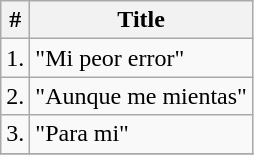<table class="wikitable">
<tr>
<th>#</th>
<th>Title</th>
</tr>
<tr>
<td>1.</td>
<td>"Mi peor error"</td>
</tr>
<tr>
<td>2.</td>
<td>"Aunque me mientas"</td>
</tr>
<tr>
<td>3.</td>
<td>"Para mi"</td>
</tr>
<tr>
</tr>
</table>
